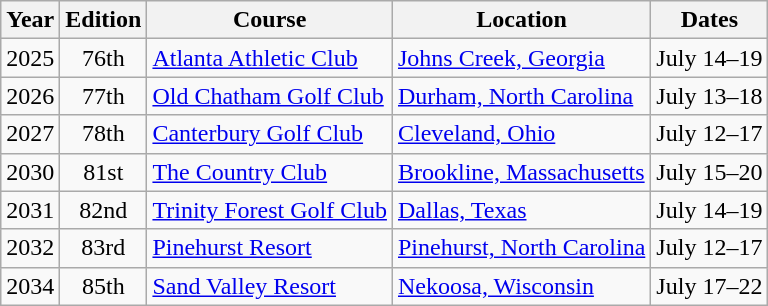<table class=wikitable>
<tr>
<th>Year</th>
<th>Edition</th>
<th>Course</th>
<th>Location</th>
<th>Dates</th>
</tr>
<tr>
<td align=center>2025</td>
<td align=center>76th</td>
<td><a href='#'>Atlanta Athletic Club</a></td>
<td><a href='#'>Johns Creek, Georgia</a></td>
<td>July 14–19</td>
</tr>
<tr>
<td align=center>2026</td>
<td align=center>77th</td>
<td><a href='#'>Old Chatham Golf Club</a></td>
<td><a href='#'>Durham, North Carolina</a></td>
<td>July 13–18</td>
</tr>
<tr>
<td align=center>2027</td>
<td align=center>78th</td>
<td><a href='#'>Canterbury Golf Club</a></td>
<td><a href='#'>Cleveland, Ohio</a></td>
<td>July 12–17</td>
</tr>
<tr>
<td align=center>2030</td>
<td align=center>81st</td>
<td><a href='#'>The Country Club</a></td>
<td><a href='#'>Brookline, Massachusetts</a></td>
<td>July 15–20</td>
</tr>
<tr>
<td align=center>2031</td>
<td align=center>82nd</td>
<td><a href='#'>Trinity Forest Golf Club</a></td>
<td><a href='#'>Dallas, Texas</a></td>
<td>July 14–19</td>
</tr>
<tr>
<td align=center>2032</td>
<td align=center>83rd</td>
<td><a href='#'>Pinehurst Resort</a></td>
<td><a href='#'>Pinehurst, North Carolina</a></td>
<td>July 12–17</td>
</tr>
<tr>
<td align=center>2034</td>
<td align=center>85th</td>
<td><a href='#'>Sand Valley Resort</a></td>
<td><a href='#'>Nekoosa, Wisconsin</a></td>
<td>July 17–22</td>
</tr>
</table>
